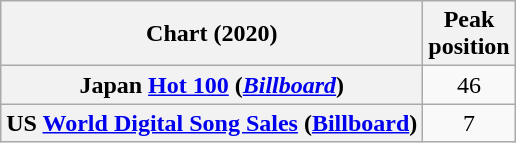<table class="wikitable sortable plainrowheaders" style="text-align:center">
<tr>
<th scope="col">Chart (2020)</th>
<th scope="col">Peak<br>position</th>
</tr>
<tr>
<th scope="row">Japan <a href='#'>Hot 100</a> (<em><a href='#'>Billboard</a></em>)</th>
<td>46</td>
</tr>
<tr>
<th scope="row">US <a href='#'>World Digital Song Sales</a> (<a href='#'>Billboard</a>)</th>
<td>7</td>
</tr>
</table>
